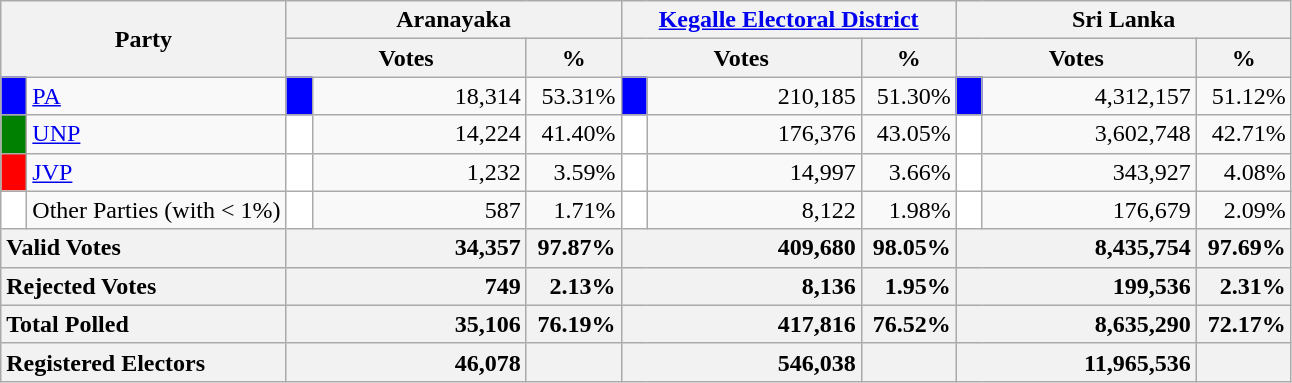<table class="wikitable">
<tr>
<th colspan="2" width="144px"rowspan="2">Party</th>
<th colspan="3" width="216px">Aranayaka</th>
<th colspan="3" width="216px"><a href='#'>Kegalle Electoral District</a></th>
<th colspan="3" width="216px">Sri Lanka</th>
</tr>
<tr>
<th colspan="2" width="144px">Votes</th>
<th>%</th>
<th colspan="2" width="144px">Votes</th>
<th>%</th>
<th colspan="2" width="144px">Votes</th>
<th>%</th>
</tr>
<tr>
<td style="background-color:blue;" width="10px"></td>
<td style="text-align:left;"><a href='#'>PA</a></td>
<td style="background-color:blue;" width="10px"></td>
<td style="text-align:right;">18,314</td>
<td style="text-align:right;">53.31%</td>
<td style="background-color:blue;" width="10px"></td>
<td style="text-align:right;">210,185</td>
<td style="text-align:right;">51.30%</td>
<td style="background-color:blue;" width="10px"></td>
<td style="text-align:right;">4,312,157</td>
<td style="text-align:right;">51.12%</td>
</tr>
<tr>
<td style="background-color:green;" width="10px"></td>
<td style="text-align:left;"><a href='#'>UNP</a></td>
<td style="background-color:white;" width="10px"></td>
<td style="text-align:right;">14,224</td>
<td style="text-align:right;">41.40%</td>
<td style="background-color:white;" width="10px"></td>
<td style="text-align:right;">176,376</td>
<td style="text-align:right;">43.05%</td>
<td style="background-color:white;" width="10px"></td>
<td style="text-align:right;">3,602,748</td>
<td style="text-align:right;">42.71%</td>
</tr>
<tr>
<td style="background-color:red;" width="10px"></td>
<td style="text-align:left;"><a href='#'>JVP</a></td>
<td style="background-color:white;" width="10px"></td>
<td style="text-align:right;">1,232</td>
<td style="text-align:right;">3.59%</td>
<td style="background-color:white;" width="10px"></td>
<td style="text-align:right;">14,997</td>
<td style="text-align:right;">3.66%</td>
<td style="background-color:white;" width="10px"></td>
<td style="text-align:right;">343,927</td>
<td style="text-align:right;">4.08%</td>
</tr>
<tr>
<td style="background-color:white;" width="10px"></td>
<td style="text-align:left;">Other Parties (with < 1%)</td>
<td style="background-color:white;" width="10px"></td>
<td style="text-align:right;">587</td>
<td style="text-align:right;">1.71%</td>
<td style="background-color:white;" width="10px"></td>
<td style="text-align:right;">8,122</td>
<td style="text-align:right;">1.98%</td>
<td style="background-color:white;" width="10px"></td>
<td style="text-align:right;">176,679</td>
<td style="text-align:right;">2.09%</td>
</tr>
<tr>
<th colspan="2" width="144px"style="text-align:left;">Valid Votes</th>
<th style="text-align:right;"colspan="2" width="144px">34,357</th>
<th style="text-align:right;">97.87%</th>
<th style="text-align:right;"colspan="2" width="144px">409,680</th>
<th style="text-align:right;">98.05%</th>
<th style="text-align:right;"colspan="2" width="144px">8,435,754</th>
<th style="text-align:right;">97.69%</th>
</tr>
<tr>
<th colspan="2" width="144px"style="text-align:left;">Rejected Votes</th>
<th style="text-align:right;"colspan="2" width="144px">749</th>
<th style="text-align:right;">2.13%</th>
<th style="text-align:right;"colspan="2" width="144px">8,136</th>
<th style="text-align:right;">1.95%</th>
<th style="text-align:right;"colspan="2" width="144px">199,536</th>
<th style="text-align:right;">2.31%</th>
</tr>
<tr>
<th colspan="2" width="144px"style="text-align:left;">Total Polled</th>
<th style="text-align:right;"colspan="2" width="144px">35,106</th>
<th style="text-align:right;">76.19%</th>
<th style="text-align:right;"colspan="2" width="144px">417,816</th>
<th style="text-align:right;">76.52%</th>
<th style="text-align:right;"colspan="2" width="144px">8,635,290</th>
<th style="text-align:right;">72.17%</th>
</tr>
<tr>
<th colspan="2" width="144px"style="text-align:left;">Registered Electors</th>
<th style="text-align:right;"colspan="2" width="144px">46,078</th>
<th></th>
<th style="text-align:right;"colspan="2" width="144px">546,038</th>
<th></th>
<th style="text-align:right;"colspan="2" width="144px">11,965,536</th>
<th></th>
</tr>
</table>
